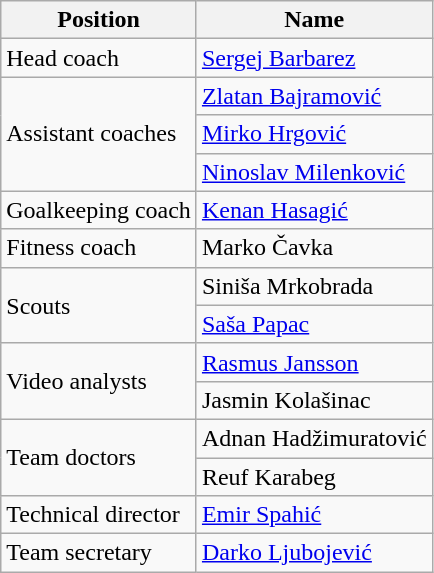<table class=wikitable>
<tr>
<th>Position</th>
<th>Name</th>
</tr>
<tr>
<td>Head coach</td>
<td> <a href='#'>Sergej Barbarez</a></td>
</tr>
<tr>
<td rowspan=3>Assistant coaches</td>
<td> <a href='#'>Zlatan Bajramović</a></td>
</tr>
<tr>
<td> <a href='#'>Mirko Hrgović</a></td>
</tr>
<tr>
<td> <a href='#'>Ninoslav Milenković</a></td>
</tr>
<tr>
<td>Goalkeeping coach</td>
<td> <a href='#'>Kenan Hasagić</a></td>
</tr>
<tr>
<td>Fitness coach</td>
<td> Marko Čavka</td>
</tr>
<tr>
<td rowspan=2>Scouts</td>
<td> Siniša Mrkobrada</td>
</tr>
<tr>
<td> <a href='#'>Saša Papac</a></td>
</tr>
<tr>
<td rowspan=2>Video analysts</td>
<td> <a href='#'>Rasmus Jansson</a></td>
</tr>
<tr>
<td> Jasmin Kolašinac</td>
</tr>
<tr>
<td rowspan=2>Team doctors</td>
<td> Adnan Hadžimuratović</td>
</tr>
<tr>
<td> Reuf Karabeg</td>
</tr>
<tr>
<td>Technical director</td>
<td> <a href='#'>Emir Spahić</a></td>
</tr>
<tr>
<td>Team secretary</td>
<td> <a href='#'>Darko Ljubojević</a></td>
</tr>
</table>
